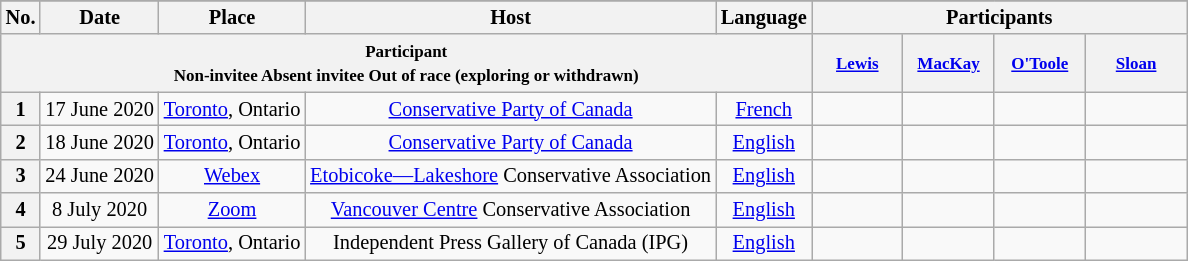<table class="wikitable" style="font-size:85%; text-align:center;">
<tr>
</tr>
<tr>
<th style="white-space:nowrap;">No.</th>
<th>Date</th>
<th>Place</th>
<th>Host</th>
<th>Language</th>
<th scope="col" colspan="18">Participants</th>
</tr>
<tr>
<th colspan="5"><small> Participant <br>  Non-invitee  Absent invitee  Out of race (exploring or withdrawn)</small></th>
<th scope="col" style="width:4em;"><small><a href='#'>Lewis</a></small></th>
<th scope="col" style="width:4em;"><small><a href='#'>MacKay</a></small></th>
<th scope="col" style="width:4em;"><small><a href='#'>O'Toole</a></small></th>
<th scope="col" style="width:4.5em;"><small><a href='#'>Sloan</a></small></th>
</tr>
<tr>
<th>1</th>
<td style="white-space:nowrap;">17 June 2020</td>
<td style="white-space:nowrap;"><a href='#'>Toronto</a>, Ontario</td>
<td style="white-space:nowrap; text-align:center;"><a href='#'>Conservative Party of Canada</a></td>
<td style="white-space:nowrap;"><a href='#'>French</a></td>
<td></td>
<td></td>
<td></td>
<td></td>
</tr>
<tr>
<th>2</th>
<td style="white-space:nowrap;">18 June 2020</td>
<td style="white-space:nowrap;"><a href='#'>Toronto</a>, Ontario</td>
<td style="white-space:nowrap; text-align:center;"><a href='#'>Conservative Party of Canada</a></td>
<td style="white-space:nowrap;"><a href='#'>English</a></td>
<td></td>
<td></td>
<td></td>
<td></td>
</tr>
<tr>
<th>3</th>
<td style="white-space:nowrap;">24 June 2020</td>
<td style="white-space:nowrap;"><a href='#'>Webex</a></td>
<td style="white-space:nowrap; text-align:center;"><a href='#'>Etobicoke—Lakeshore</a> Conservative Association</td>
<td style="white-space:nowrap;"><a href='#'>English</a></td>
<td></td>
<td></td>
<td></td>
<td></td>
</tr>
<tr>
<th>4</th>
<td style="white-space:nowrap;">8 July 2020</td>
<td style="white-space:nowrap;"><a href='#'>Zoom</a></td>
<td style="white-space:nowrap; text-align:center;"><a href='#'>Vancouver Centre</a> Conservative Association</td>
<td style="white-space:nowrap;"><a href='#'>English</a></td>
<td></td>
<td></td>
<td></td>
<td></td>
</tr>
<tr>
<th>5</th>
<td style="white-space:nowrap;">29 July 2020</td>
<td style="white-space:nowrap;"><a href='#'>Toronto</a>, Ontario</td>
<td style="white-space:nowrap; text-align:center;">Independent Press Gallery of Canada (IPG)</td>
<td style="white-space:nowrap;"><a href='#'>English</a></td>
<td></td>
<td></td>
<td></td>
<td></td>
</tr>
</table>
